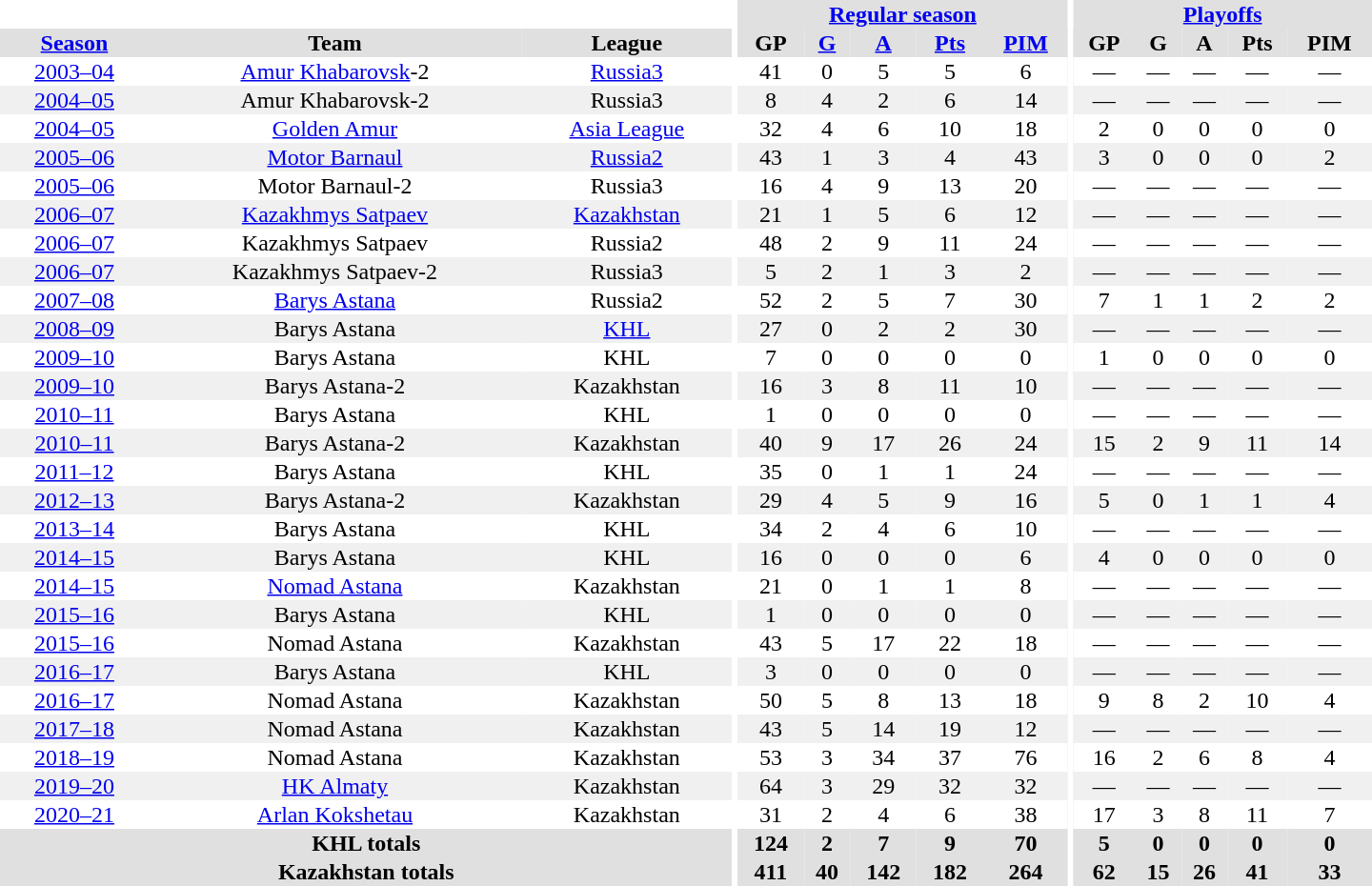<table border="0" cellpadding="1" cellspacing="0" style="text-align:center; width:60em">
<tr bgcolor="#e0e0e0">
<th colspan="3" bgcolor="#ffffff"></th>
<th rowspan="99" bgcolor="#ffffff"></th>
<th colspan="5"><a href='#'>Regular season</a></th>
<th rowspan="99" bgcolor="#ffffff"></th>
<th colspan="5"><a href='#'>Playoffs</a></th>
</tr>
<tr bgcolor="#e0e0e0">
<th><a href='#'>Season</a></th>
<th>Team</th>
<th>League</th>
<th>GP</th>
<th><a href='#'>G</a></th>
<th><a href='#'>A</a></th>
<th><a href='#'>Pts</a></th>
<th><a href='#'>PIM</a></th>
<th>GP</th>
<th>G</th>
<th>A</th>
<th>Pts</th>
<th>PIM</th>
</tr>
<tr>
<td><a href='#'>2003–04</a></td>
<td><a href='#'>Amur Khabarovsk</a>-2</td>
<td><a href='#'>Russia3</a></td>
<td>41</td>
<td>0</td>
<td>5</td>
<td>5</td>
<td>6</td>
<td>—</td>
<td>—</td>
<td>—</td>
<td>—</td>
<td>—</td>
</tr>
<tr bgcolor="#f0f0f0">
<td><a href='#'>2004–05</a></td>
<td>Amur Khabarovsk-2</td>
<td>Russia3</td>
<td>8</td>
<td>4</td>
<td>2</td>
<td>6</td>
<td>14</td>
<td>—</td>
<td>—</td>
<td>—</td>
<td>—</td>
<td>—</td>
</tr>
<tr>
<td><a href='#'>2004–05</a></td>
<td><a href='#'>Golden Amur</a></td>
<td><a href='#'>Asia League</a></td>
<td>32</td>
<td>4</td>
<td>6</td>
<td>10</td>
<td>18</td>
<td>2</td>
<td>0</td>
<td>0</td>
<td>0</td>
<td>0</td>
</tr>
<tr bgcolor="#f0f0f0">
<td><a href='#'>2005–06</a></td>
<td><a href='#'>Motor Barnaul</a></td>
<td><a href='#'>Russia2</a></td>
<td>43</td>
<td>1</td>
<td>3</td>
<td>4</td>
<td>43</td>
<td>3</td>
<td>0</td>
<td>0</td>
<td>0</td>
<td>2</td>
</tr>
<tr>
<td><a href='#'>2005–06</a></td>
<td>Motor Barnaul-2</td>
<td>Russia3</td>
<td>16</td>
<td>4</td>
<td>9</td>
<td>13</td>
<td>20</td>
<td>—</td>
<td>—</td>
<td>—</td>
<td>—</td>
<td>—</td>
</tr>
<tr bgcolor="#f0f0f0">
<td><a href='#'>2006–07</a></td>
<td><a href='#'>Kazakhmys Satpaev</a></td>
<td><a href='#'>Kazakhstan</a></td>
<td>21</td>
<td>1</td>
<td>5</td>
<td>6</td>
<td>12</td>
<td>—</td>
<td>—</td>
<td>—</td>
<td>—</td>
<td>—</td>
</tr>
<tr>
<td><a href='#'>2006–07</a></td>
<td>Kazakhmys Satpaev</td>
<td>Russia2</td>
<td>48</td>
<td>2</td>
<td>9</td>
<td>11</td>
<td>24</td>
<td>—</td>
<td>—</td>
<td>—</td>
<td>—</td>
<td>—</td>
</tr>
<tr bgcolor="#f0f0f0">
<td><a href='#'>2006–07</a></td>
<td>Kazakhmys Satpaev-2</td>
<td>Russia3</td>
<td>5</td>
<td>2</td>
<td>1</td>
<td>3</td>
<td>2</td>
<td>—</td>
<td>—</td>
<td>—</td>
<td>—</td>
<td>—</td>
</tr>
<tr>
<td><a href='#'>2007–08</a></td>
<td><a href='#'>Barys Astana</a></td>
<td>Russia2</td>
<td>52</td>
<td>2</td>
<td>5</td>
<td>7</td>
<td>30</td>
<td>7</td>
<td>1</td>
<td>1</td>
<td>2</td>
<td>2</td>
</tr>
<tr bgcolor="#f0f0f0">
<td><a href='#'>2008–09</a></td>
<td>Barys Astana</td>
<td><a href='#'>KHL</a></td>
<td>27</td>
<td>0</td>
<td>2</td>
<td>2</td>
<td>30</td>
<td>—</td>
<td>—</td>
<td>—</td>
<td>—</td>
<td>—</td>
</tr>
<tr>
<td><a href='#'>2009–10</a></td>
<td>Barys Astana</td>
<td>KHL</td>
<td>7</td>
<td>0</td>
<td>0</td>
<td>0</td>
<td>0</td>
<td>1</td>
<td>0</td>
<td>0</td>
<td>0</td>
<td>0</td>
</tr>
<tr bgcolor="#f0f0f0">
<td><a href='#'>2009–10</a></td>
<td>Barys Astana-2</td>
<td>Kazakhstan</td>
<td>16</td>
<td>3</td>
<td>8</td>
<td>11</td>
<td>10</td>
<td>—</td>
<td>—</td>
<td>—</td>
<td>—</td>
<td>—</td>
</tr>
<tr>
<td><a href='#'>2010–11</a></td>
<td>Barys Astana</td>
<td>KHL</td>
<td>1</td>
<td>0</td>
<td>0</td>
<td>0</td>
<td>0</td>
<td>—</td>
<td>—</td>
<td>—</td>
<td>—</td>
<td>—</td>
</tr>
<tr bgcolor="#f0f0f0">
<td><a href='#'>2010–11</a></td>
<td>Barys Astana-2</td>
<td>Kazakhstan</td>
<td>40</td>
<td>9</td>
<td>17</td>
<td>26</td>
<td>24</td>
<td>15</td>
<td>2</td>
<td>9</td>
<td>11</td>
<td>14</td>
</tr>
<tr>
<td><a href='#'>2011–12</a></td>
<td>Barys Astana</td>
<td>KHL</td>
<td>35</td>
<td>0</td>
<td>1</td>
<td>1</td>
<td>24</td>
<td>—</td>
<td>—</td>
<td>—</td>
<td>—</td>
<td>—</td>
</tr>
<tr bgcolor="#f0f0f0">
<td><a href='#'>2012–13</a></td>
<td>Barys Astana-2</td>
<td>Kazakhstan</td>
<td>29</td>
<td>4</td>
<td>5</td>
<td>9</td>
<td>16</td>
<td>5</td>
<td>0</td>
<td>1</td>
<td>1</td>
<td>4</td>
</tr>
<tr>
<td><a href='#'>2013–14</a></td>
<td>Barys Astana</td>
<td>KHL</td>
<td>34</td>
<td>2</td>
<td>4</td>
<td>6</td>
<td>10</td>
<td>—</td>
<td>—</td>
<td>—</td>
<td>—</td>
<td>—</td>
</tr>
<tr bgcolor="#f0f0f0">
<td><a href='#'>2014–15</a></td>
<td>Barys Astana</td>
<td>KHL</td>
<td>16</td>
<td>0</td>
<td>0</td>
<td>0</td>
<td>6</td>
<td>4</td>
<td>0</td>
<td>0</td>
<td>0</td>
<td>0</td>
</tr>
<tr>
<td><a href='#'>2014–15</a></td>
<td><a href='#'>Nomad Astana</a></td>
<td>Kazakhstan</td>
<td>21</td>
<td>0</td>
<td>1</td>
<td>1</td>
<td>8</td>
<td>—</td>
<td>—</td>
<td>—</td>
<td>—</td>
<td>—</td>
</tr>
<tr bgcolor="#f0f0f0">
<td><a href='#'>2015–16</a></td>
<td>Barys Astana</td>
<td>KHL</td>
<td>1</td>
<td>0</td>
<td>0</td>
<td>0</td>
<td>0</td>
<td>—</td>
<td>—</td>
<td>—</td>
<td>—</td>
<td>—</td>
</tr>
<tr>
<td><a href='#'>2015–16</a></td>
<td>Nomad Astana</td>
<td>Kazakhstan</td>
<td>43</td>
<td>5</td>
<td>17</td>
<td>22</td>
<td>18</td>
<td>—</td>
<td>—</td>
<td>—</td>
<td>—</td>
<td>—</td>
</tr>
<tr bgcolor="#f0f0f0">
<td><a href='#'>2016–17</a></td>
<td>Barys Astana</td>
<td>KHL</td>
<td>3</td>
<td>0</td>
<td>0</td>
<td>0</td>
<td>0</td>
<td>—</td>
<td>—</td>
<td>—</td>
<td>—</td>
<td>—</td>
</tr>
<tr>
<td><a href='#'>2016–17</a></td>
<td>Nomad Astana</td>
<td>Kazakhstan</td>
<td>50</td>
<td>5</td>
<td>8</td>
<td>13</td>
<td>18</td>
<td>9</td>
<td>8</td>
<td>2</td>
<td>10</td>
<td>4</td>
</tr>
<tr bgcolor="#f0f0f0">
<td><a href='#'>2017–18</a></td>
<td>Nomad Astana</td>
<td>Kazakhstan</td>
<td>43</td>
<td>5</td>
<td>14</td>
<td>19</td>
<td>12</td>
<td>—</td>
<td>—</td>
<td>—</td>
<td>—</td>
<td>—</td>
</tr>
<tr>
<td><a href='#'>2018–19</a></td>
<td>Nomad Astana</td>
<td>Kazakhstan</td>
<td>53</td>
<td>3</td>
<td>34</td>
<td>37</td>
<td>76</td>
<td>16</td>
<td>2</td>
<td>6</td>
<td>8</td>
<td>4</td>
</tr>
<tr bgcolor="#f0f0f0">
<td><a href='#'>2019–20</a></td>
<td><a href='#'>HK Almaty</a></td>
<td>Kazakhstan</td>
<td>64</td>
<td>3</td>
<td>29</td>
<td>32</td>
<td>32</td>
<td>—</td>
<td>—</td>
<td>—</td>
<td>—</td>
<td>—</td>
</tr>
<tr>
<td><a href='#'>2020–21</a></td>
<td><a href='#'>Arlan Kokshetau</a></td>
<td>Kazakhstan</td>
<td>31</td>
<td>2</td>
<td>4</td>
<td>6</td>
<td>38</td>
<td>17</td>
<td>3</td>
<td>8</td>
<td>11</td>
<td>7</td>
</tr>
<tr>
</tr>
<tr ALIGN="center" bgcolor="#e0e0e0">
<th colspan="3">KHL totals</th>
<th ALIGN="center">124</th>
<th ALIGN="center">2</th>
<th ALIGN="center">7</th>
<th ALIGN="center">9</th>
<th ALIGN="center">70</th>
<th ALIGN="center">5</th>
<th ALIGN="center">0</th>
<th ALIGN="center">0</th>
<th ALIGN="center">0</th>
<th ALIGN="center">0</th>
</tr>
<tr>
</tr>
<tr ALIGN="center" bgcolor="#e0e0e0">
<th colspan="3">Kazakhstan totals</th>
<th ALIGN="center">411</th>
<th ALIGN="center">40</th>
<th ALIGN="center">142</th>
<th ALIGN="center">182</th>
<th ALIGN="center">264</th>
<th ALIGN="center">62</th>
<th ALIGN="center">15</th>
<th ALIGN="center">26</th>
<th ALIGN="center">41</th>
<th ALIGN="center">33</th>
</tr>
</table>
